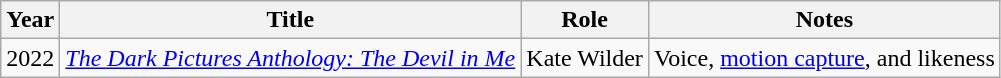<table class="wikitable">
<tr>
<th>Year</th>
<th>Title</th>
<th>Role</th>
<th>Notes</th>
</tr>
<tr>
<td>2022</td>
<td><em><a href='#'>The Dark Pictures Anthology: The Devil in Me</a></em></td>
<td>Kate Wilder</td>
<td>Voice, <a href='#'>motion capture</a>, and likeness</td>
</tr>
</table>
